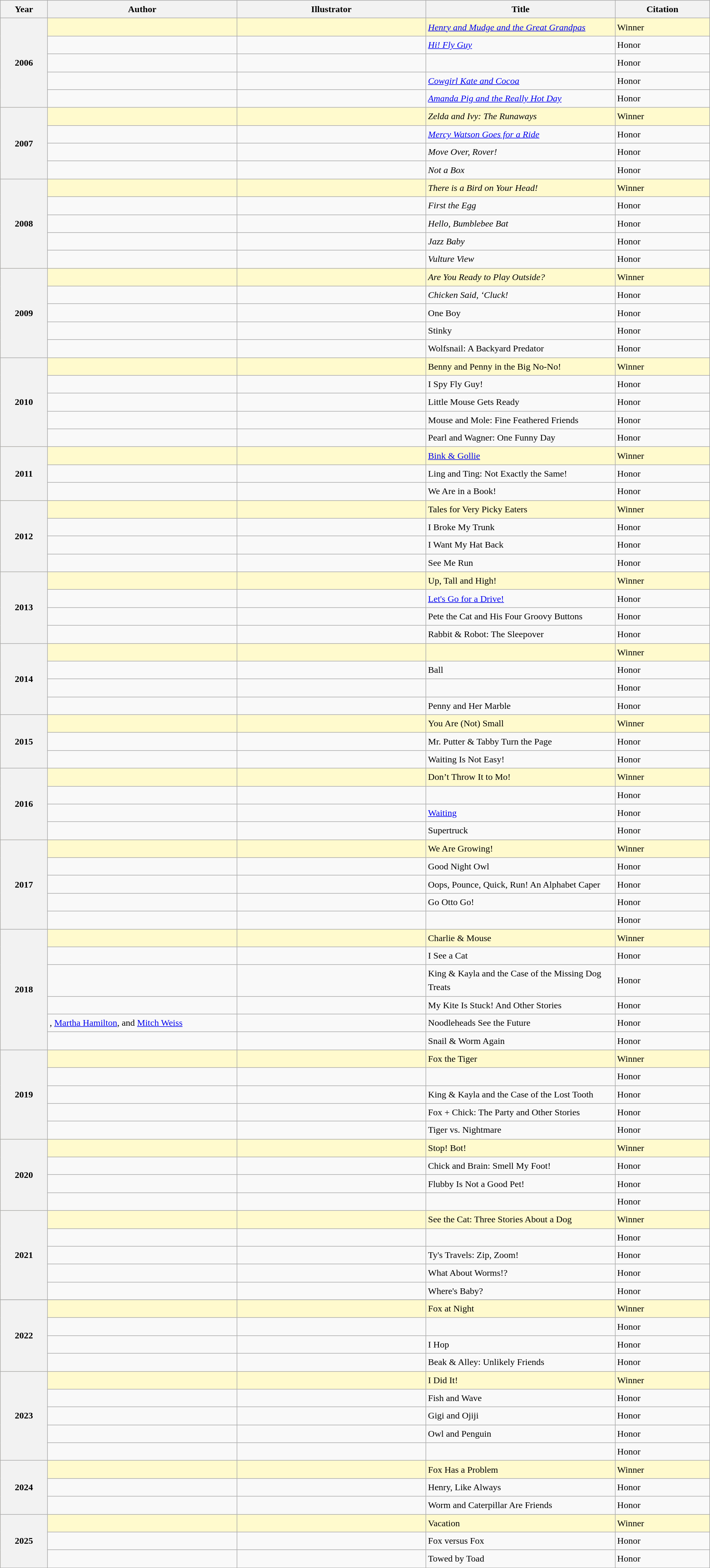<table class="wikitable sortable" style="font-size:1.00em; line-height:1.5em;">
<tr>
<th width="5%">Year</th>
<th width="20%">Author</th>
<th width="20%">Illustrator</th>
<th width="20%">Title</th>
<th width="10%">Citation</th>
</tr>
<tr style="background:LemonChiffon; color:black">
<th rowspan="5" scope="row" !>2006</th>
<td></td>
<td></td>
<td><em><a href='#'>Henry and Mudge and the Great Grandpas</a></em></td>
<td>Winner</td>
</tr>
<tr>
<td></td>
<td></td>
<td><em><a href='#'>Hi! Fly Guy</a></em></td>
<td>Honor</td>
</tr>
<tr>
<td></td>
<td></td>
<td></td>
<td>Honor</td>
</tr>
<tr>
<td></td>
<td></td>
<td><em><a href='#'>Cowgirl Kate and Cocoa</a></em></td>
<td>Honor</td>
</tr>
<tr>
<td></td>
<td></td>
<td><em><a href='#'>Amanda Pig and the Really Hot Day</a></em></td>
<td>Honor</td>
</tr>
<tr style="background:LemonChiffon; color:black">
<th rowspan="4" scope="row" !>2007</th>
<td></td>
<td></td>
<td><em>Zelda and Ivy: The Runaways</em></td>
<td>Winner</td>
</tr>
<tr>
<td></td>
<td></td>
<td><em><a href='#'>Mercy Watson Goes for a Ride</a></em></td>
<td>Honor</td>
</tr>
<tr>
<td></td>
<td></td>
<td><em>Move Over, Rover!</em></td>
<td>Honor</td>
</tr>
<tr>
<td></td>
<td></td>
<td><em>Not a Box</em></td>
<td>Honor</td>
</tr>
<tr style="background:LemonChiffon; color:black">
<th rowspan="5" scope="row" !>2008</th>
<td></td>
<td></td>
<td><em>There is a Bird on Your Head!</em></td>
<td>Winner</td>
</tr>
<tr>
<td></td>
<td></td>
<td><em>First the Egg</em></td>
<td>Honor</td>
</tr>
<tr>
<td></td>
<td></td>
<td><em>Hello, Bumblebee Bat</em></td>
<td>Honor</td>
</tr>
<tr>
<td></td>
<td></td>
<td><em>Jazz Baby</em></td>
<td>Honor</td>
</tr>
<tr>
<td></td>
<td></td>
<td><em>Vulture View</em></td>
<td>Honor</td>
</tr>
<tr style="background:LemonChiffon; color:black">
<th rowspan="5" scope="row" !>2009</th>
<td></td>
<td></td>
<td><em>Are You Ready to Play Outside?</em></td>
<td>Winner</td>
</tr>
<tr>
<td></td>
<td></td>
<td><em>Chicken Said, ‘Cluck!<strong></td>
<td>Honor</td>
</tr>
<tr>
<td></td>
<td></td>
<td></em>One Boy<em></td>
<td>Honor</td>
</tr>
<tr>
<td></td>
<td></td>
<td></em>Stinky<em></td>
<td>Honor</td>
</tr>
<tr>
<td></td>
<td></td>
<td></em>Wolfsnail: A Backyard Predator<em></td>
<td>Honor</td>
</tr>
<tr style="background:LemonChiffon; color:black">
<th rowspan="5" scope="row" !>2010</th>
<td></td>
<td></td>
<td></em>Benny and Penny in the Big No-No!<em></td>
<td>Winner</td>
</tr>
<tr>
<td></td>
<td></td>
<td></em>I Spy Fly Guy!<em></td>
<td>Honor</td>
</tr>
<tr>
<td></td>
<td></td>
<td></em>Little Mouse Gets Ready<em></td>
<td>Honor</td>
</tr>
<tr>
<td></td>
<td></td>
<td></em>Mouse and Mole: Fine Feathered Friends<em></td>
<td>Honor</td>
</tr>
<tr>
<td></td>
<td></td>
<td></em>Pearl and Wagner: One Funny Day<em></td>
<td>Honor</td>
</tr>
<tr style="background:LemonChiffon; color:black">
<th rowspan="3" scope="row" !>2011</th>
<td></td>
<td></td>
<td></em><a href='#'>Bink & Gollie</a><em></td>
<td>Winner</td>
</tr>
<tr>
<td></td>
<td></td>
<td></em>Ling and Ting: Not Exactly the Same!<em></td>
<td>Honor</td>
</tr>
<tr>
<td></td>
<td></td>
<td></em>We Are in a Book!<em></td>
<td>Honor</td>
</tr>
<tr style="background:LemonChiffon; color:black">
<th rowspan="4" scope="row" !>2012</th>
<td></td>
<td></td>
<td></em>Tales for Very Picky Eaters<em></td>
<td>Winner</td>
</tr>
<tr>
<td></td>
<td></td>
<td></em>I Broke My Trunk<em></td>
<td>Honor</td>
</tr>
<tr>
<td></td>
<td></td>
<td></em>I Want My Hat Back<em></td>
<td>Honor</td>
</tr>
<tr>
<td></td>
<td></td>
<td></em>See Me Run<em></td>
<td>Honor</td>
</tr>
<tr style="background:LemonChiffon; color:black">
<th rowspan="4">2013</th>
<td></td>
<td></td>
<td></em>Up, Tall and High!<em></td>
<td>Winner</td>
</tr>
<tr>
<td></td>
<td></td>
<td></em><a href='#'>Let's Go for a Drive!</a><em></td>
<td>Honor</td>
</tr>
<tr>
<td></td>
<td></td>
<td></em>Pete the Cat and His Four Groovy Buttons<em></td>
<td>Honor</td>
</tr>
<tr>
<td></td>
<td></td>
<td></em>Rabbit & Robot: The Sleepover<em></td>
<td>Honor</td>
</tr>
<tr style="background:LemonChiffon; color:black">
<th rowspan="4">2014</th>
<td></td>
<td></td>
<td></td>
<td>Winner</td>
</tr>
<tr>
<td></td>
<td></td>
<td></em>Ball<em></td>
<td>Honor</td>
</tr>
<tr>
<td></td>
<td></td>
<td></td>
<td>Honor</td>
</tr>
<tr>
<td></td>
<td></td>
<td></em>Penny and Her Marble<em></td>
<td>Honor</td>
</tr>
<tr style="background:LemonChiffon; color:black">
<th rowspan="3" scope="row" !>2015</th>
<td></td>
<td></td>
<td></em>You Are (Not) Small<em></td>
<td>Winner</td>
</tr>
<tr>
<td></td>
<td></td>
<td></em>Mr. Putter & Tabby Turn the Page<em></td>
<td>Honor</td>
</tr>
<tr>
<td></td>
<td></td>
<td></em>Waiting Is Not Easy!<em></td>
<td>Honor</td>
</tr>
<tr style="background:LemonChiffon; color:black">
<th rowspan="4" scope="row" !>2016</th>
<td></td>
<td></td>
<td></em>Don’t Throw It to Mo!<em></td>
<td>Winner</td>
</tr>
<tr>
<td></td>
<td></td>
<td></td>
<td>Honor</td>
</tr>
<tr>
<td></td>
<td></td>
<td><a href='#'></em>Waiting<em></a></td>
<td>Honor</td>
</tr>
<tr>
<td></td>
<td></td>
<td></em>Supertruck<em></td>
<td>Honor</td>
</tr>
<tr style="background:LemonChiffon; color:black">
<th rowspan="5">2017</th>
<td></td>
<td></td>
<td></em>We Are Growing!<em></td>
<td>Winner</td>
</tr>
<tr>
<td></td>
<td></td>
<td></em>Good Night Owl<em></td>
<td>Honor</td>
</tr>
<tr>
<td></td>
<td></td>
<td></em>Oops, Pounce, Quick, Run! An Alphabet Caper<em></td>
<td>Honor</td>
</tr>
<tr>
<td></td>
<td></td>
<td></em>Go Otto Go!<em></td>
<td>Honor</td>
</tr>
<tr>
<td></td>
<td></td>
<td></td>
<td>Honor</td>
</tr>
<tr style="background:LemonChiffon; color:black">
<th rowspan="6">2018</th>
<td></td>
<td></td>
<td></em>Charlie & Mouse<em></td>
<td>Winner</td>
</tr>
<tr>
<td></td>
<td></td>
<td></em>I See a Cat<em></td>
<td>Honor</td>
</tr>
<tr>
<td></td>
<td></td>
<td></em>King & Kayla and the Case of the Missing Dog Treats<em></td>
<td>Honor</td>
</tr>
<tr>
<td></td>
<td></td>
<td></em>My Kite Is Stuck! And Other Stories<em></td>
<td>Honor</td>
</tr>
<tr>
<td>, <a href='#'>Martha Hamilton</a>, and <a href='#'>Mitch Weiss</a></td>
<td></td>
<td></em>Noodleheads See the Future<em></td>
<td>Honor</td>
</tr>
<tr>
<td></td>
<td></td>
<td></em>Snail & Worm Again<em></td>
<td>Honor</td>
</tr>
<tr style="background:LemonChiffon; color:black">
<th rowspan="5">2019</th>
<td></td>
<td></td>
<td></em>Fox the Tiger<em></td>
<td>Winner</td>
</tr>
<tr>
<td></td>
<td></td>
<td></td>
<td>Honor</td>
</tr>
<tr>
<td></td>
<td></td>
<td></em>King & Kayla and the Case of the Lost Tooth<em></td>
<td>Honor</td>
</tr>
<tr>
<td></td>
<td></td>
<td></em>Fox + Chick: The Party and Other Stories<em></td>
<td>Honor</td>
</tr>
<tr>
<td></td>
<td></td>
<td></em>Tiger vs. Nightmare<em></td>
<td>Honor</td>
</tr>
<tr style="background:LemonChiffon; color:black">
<th rowspan="4">2020</th>
<td></td>
<td></td>
<td></em>Stop! Bot!<em></td>
<td>Winner</td>
</tr>
<tr>
<td></td>
<td></td>
<td></em>Chick and Brain: Smell My Foot!<em></td>
<td>Honor</td>
</tr>
<tr>
<td></td>
<td></td>
<td></em>Flubby Is Not a Good Pet!<em></td>
<td>Honor</td>
</tr>
<tr>
<td></td>
<td></td>
<td></td>
<td>Honor</td>
</tr>
<tr style="background:LemonChiffon; color:black">
<th rowspan="5">2021</th>
<td></td>
<td></td>
<td></em>See the Cat: Three Stories About a Dog<em></td>
<td>Winner</td>
</tr>
<tr>
<td></td>
<td></td>
<td></em><em></td>
<td>Honor</td>
</tr>
<tr>
<td></td>
<td></td>
<td></em>Ty's Travels: Zip, Zoom!<em></td>
<td>Honor</td>
</tr>
<tr>
<td></td>
<td></td>
<td></em>What About Worms!?<em></td>
<td>Honor</td>
</tr>
<tr>
<td></td>
<td></td>
<td></em>Where's Baby?<em></td>
<td>Honor</td>
</tr>
<tr>
</tr>
<tr style="background:LemonChiffon; color:black">
<th rowspan="4">2022</th>
<td></td>
<td></td>
<td></em>Fox at Night<em></td>
<td>Winner</td>
</tr>
<tr>
<td></td>
<td></td>
<td></em><em></td>
<td>Honor</td>
</tr>
<tr>
<td></td>
<td></td>
<td></em>I Hop<em></td>
<td>Honor</td>
</tr>
<tr>
<td></td>
<td></td>
<td></em>Beak & Alley: Unlikely Friends<em></td>
<td>Honor</td>
</tr>
<tr style="background:LemonChiffon; color:black">
<th rowspan="5">2023</th>
<td></td>
<td></td>
<td></em>I Did It!<em></td>
<td>Winner</td>
</tr>
<tr>
<td></td>
<td></td>
<td></em>Fish and Wave<em></td>
<td>Honor</td>
</tr>
<tr>
<td></td>
<td></td>
<td></em>Gigi and Ojiji<em></td>
<td>Honor</td>
</tr>
<tr>
<td></td>
<td></td>
<td></em>Owl and Penguin<em></td>
<td>Honor</td>
</tr>
<tr>
<td></td>
<td></td>
<td></td>
<td>Honor</td>
</tr>
<tr style="background:LemonChiffon; color:black">
<th rowspan="3">2024</th>
<td></td>
<td></td>
<td></em>Fox Has a Problem<em></td>
<td>Winner</td>
</tr>
<tr>
<td></td>
<td></td>
<td></em>Henry, Like Always<em></td>
<td>Honor</td>
</tr>
<tr>
<td></td>
<td></td>
<td></em>Worm and Caterpillar Are Friends<em></td>
<td>Honor</td>
</tr>
<tr style="background:LemonChiffon; color:black">
<th rowspan="3">2025</th>
<td></td>
<td></td>
<td></em>Vacation<em></td>
<td>Winner</td>
</tr>
<tr>
<td></td>
<td></td>
<td></em>Fox versus Fox<em></td>
<td>Honor</td>
</tr>
<tr>
<td></td>
<td></td>
<td></em>Towed by Toad<em></td>
<td>Honor</td>
</tr>
</table>
